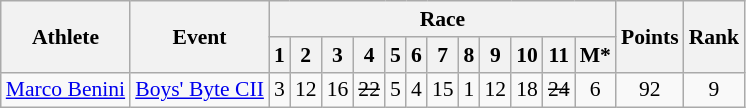<table class="wikitable" border="1" style="font-size:90%">
<tr>
<th rowspan=2>Athlete</th>
<th rowspan=2>Event</th>
<th colspan=12>Race</th>
<th rowspan=2>Points</th>
<th rowspan=2>Rank</th>
</tr>
<tr>
<th>1</th>
<th>2</th>
<th>3</th>
<th>4</th>
<th>5</th>
<th>6</th>
<th>7</th>
<th>8</th>
<th>9</th>
<th>10</th>
<th>11</th>
<th>M*</th>
</tr>
<tr>
<td><a href='#'>Marco Benini</a></td>
<td><a href='#'>Boys' Byte CII</a></td>
<td align=center>3</td>
<td align=center>12</td>
<td align=center>16</td>
<td align=center><s>22</s></td>
<td align=center>5</td>
<td align=center>4</td>
<td align=center>15</td>
<td align=center>1</td>
<td align=center>12</td>
<td align=center>18</td>
<td align=center><s>24</s></td>
<td align=center>6</td>
<td align=center>92</td>
<td align=center>9</td>
</tr>
</table>
